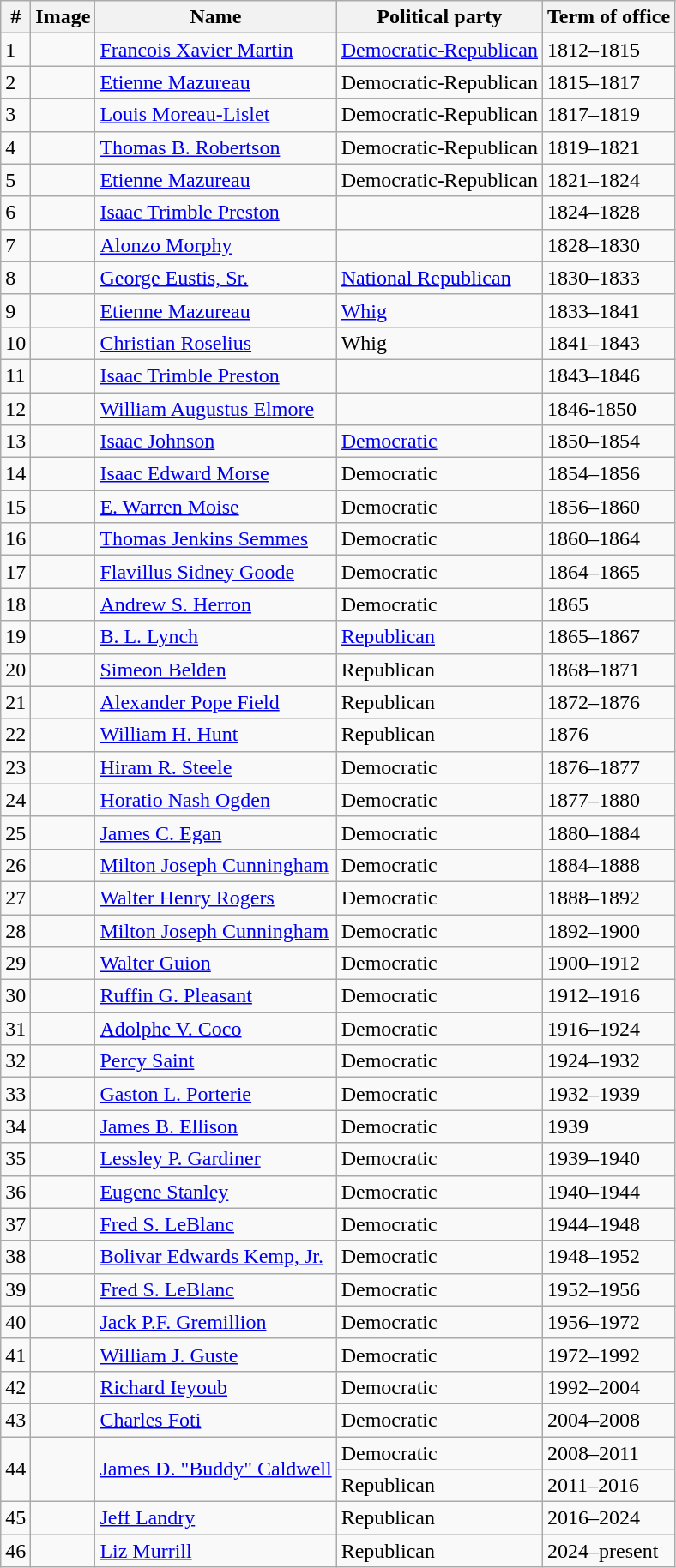<table class="wikitable">
<tr>
<th>#</th>
<th>Image</th>
<th>Name</th>
<th>Political party</th>
<th>Term of office</th>
</tr>
<tr>
<td>1</td>
<td></td>
<td><a href='#'>Francois Xavier Martin</a></td>
<td><a href='#'>Democratic-Republican</a></td>
<td>1812–1815</td>
</tr>
<tr>
<td>2</td>
<td></td>
<td><a href='#'>Etienne Mazureau</a></td>
<td>Democratic-Republican</td>
<td>1815–1817</td>
</tr>
<tr>
<td>3</td>
<td></td>
<td><a href='#'>Louis Moreau-Lislet</a></td>
<td>Democratic-Republican</td>
<td>1817–1819</td>
</tr>
<tr>
<td>4</td>
<td></td>
<td><a href='#'>Thomas B. Robertson</a></td>
<td>Democratic-Republican</td>
<td>1819–1821</td>
</tr>
<tr>
<td>5</td>
<td></td>
<td><a href='#'>Etienne Mazureau</a></td>
<td>Democratic-Republican</td>
<td>1821–1824</td>
</tr>
<tr>
<td>6</td>
<td></td>
<td><a href='#'>Isaac Trimble Preston</a></td>
<td></td>
<td>1824–1828</td>
</tr>
<tr>
<td>7</td>
<td></td>
<td><a href='#'>Alonzo Morphy</a></td>
<td></td>
<td>1828–1830</td>
</tr>
<tr>
<td>8</td>
<td></td>
<td><a href='#'>George Eustis, Sr.</a></td>
<td><a href='#'>National Republican</a></td>
<td>1830–1833</td>
</tr>
<tr>
<td>9</td>
<td></td>
<td><a href='#'>Etienne Mazureau</a></td>
<td><a href='#'>Whig</a></td>
<td>1833–1841</td>
</tr>
<tr>
<td>10</td>
<td></td>
<td><a href='#'>Christian Roselius</a></td>
<td>Whig</td>
<td>1841–1843</td>
</tr>
<tr>
<td>11</td>
<td></td>
<td><a href='#'>Isaac Trimble Preston</a></td>
<td></td>
<td>1843–1846</td>
</tr>
<tr>
<td>12</td>
<td></td>
<td><a href='#'>William Augustus Elmore</a></td>
<td></td>
<td>1846-1850</td>
</tr>
<tr>
<td>13</td>
<td></td>
<td><a href='#'>Isaac Johnson</a></td>
<td><a href='#'>Democratic</a></td>
<td>1850–1854</td>
</tr>
<tr>
<td>14</td>
<td></td>
<td><a href='#'>Isaac Edward Morse</a></td>
<td>Democratic</td>
<td>1854–1856</td>
</tr>
<tr>
<td>15</td>
<td></td>
<td><a href='#'>E. Warren Moise</a></td>
<td>Democratic</td>
<td>1856–1860</td>
</tr>
<tr>
<td>16</td>
<td></td>
<td><a href='#'>Thomas Jenkins Semmes</a></td>
<td>Democratic</td>
<td>1860–1864</td>
</tr>
<tr>
<td>17</td>
<td></td>
<td><a href='#'>Flavillus Sidney Goode</a></td>
<td>Democratic</td>
<td>1864–1865</td>
</tr>
<tr>
<td>18</td>
<td></td>
<td><a href='#'>Andrew S. Herron</a></td>
<td>Democratic</td>
<td>1865</td>
</tr>
<tr>
<td>19</td>
<td></td>
<td><a href='#'>B. L. Lynch</a></td>
<td><a href='#'>Republican</a></td>
<td>1865–1867</td>
</tr>
<tr>
<td>20</td>
<td></td>
<td><a href='#'>Simeon Belden</a></td>
<td>Republican</td>
<td>1868–1871</td>
</tr>
<tr>
<td>21</td>
<td></td>
<td><a href='#'>Alexander Pope Field</a></td>
<td>Republican</td>
<td>1872–1876</td>
</tr>
<tr>
<td>22</td>
<td></td>
<td><a href='#'>William H. Hunt</a></td>
<td>Republican</td>
<td>1876</td>
</tr>
<tr>
<td>23</td>
<td></td>
<td><a href='#'>Hiram R. Steele</a></td>
<td>Democratic</td>
<td>1876–1877</td>
</tr>
<tr>
<td>24</td>
<td></td>
<td><a href='#'>Horatio Nash Ogden</a></td>
<td>Democratic</td>
<td>1877–1880</td>
</tr>
<tr>
<td>25</td>
<td></td>
<td><a href='#'>James C. Egan</a></td>
<td>Democratic</td>
<td>1880–1884</td>
</tr>
<tr>
<td>26</td>
<td></td>
<td><a href='#'>Milton Joseph Cunningham</a></td>
<td>Democratic</td>
<td>1884–1888</td>
</tr>
<tr>
<td>27</td>
<td></td>
<td><a href='#'>Walter Henry Rogers</a></td>
<td>Democratic</td>
<td>1888–1892</td>
</tr>
<tr>
<td>28</td>
<td></td>
<td><a href='#'>Milton Joseph Cunningham</a></td>
<td>Democratic</td>
<td>1892–1900</td>
</tr>
<tr>
<td>29</td>
<td></td>
<td><a href='#'>Walter Guion</a></td>
<td>Democratic</td>
<td>1900–1912</td>
</tr>
<tr>
<td>30</td>
<td></td>
<td><a href='#'>Ruffin G. Pleasant</a></td>
<td>Democratic</td>
<td>1912–1916</td>
</tr>
<tr>
<td>31</td>
<td></td>
<td><a href='#'>Adolphe V. Coco</a></td>
<td>Democratic</td>
<td>1916–1924</td>
</tr>
<tr>
<td>32</td>
<td></td>
<td><a href='#'>Percy Saint</a></td>
<td>Democratic</td>
<td>1924–1932</td>
</tr>
<tr>
<td>33</td>
<td></td>
<td><a href='#'>Gaston L. Porterie</a></td>
<td>Democratic</td>
<td>1932–1939</td>
</tr>
<tr>
<td>34</td>
<td></td>
<td><a href='#'>James B. Ellison</a></td>
<td>Democratic</td>
<td>1939</td>
</tr>
<tr>
<td>35</td>
<td></td>
<td><a href='#'>Lessley P. Gardiner</a></td>
<td>Democratic</td>
<td>1939–1940</td>
</tr>
<tr>
<td>36</td>
<td></td>
<td><a href='#'>Eugene Stanley</a></td>
<td>Democratic</td>
<td>1940–1944</td>
</tr>
<tr>
<td>37</td>
<td></td>
<td><a href='#'>Fred S. LeBlanc</a></td>
<td>Democratic</td>
<td>1944–1948</td>
</tr>
<tr>
<td>38</td>
<td></td>
<td><a href='#'>Bolivar Edwards Kemp, Jr.</a></td>
<td>Democratic</td>
<td>1948–1952</td>
</tr>
<tr>
<td>39</td>
<td></td>
<td><a href='#'>Fred S. LeBlanc</a></td>
<td>Democratic</td>
<td>1952–1956</td>
</tr>
<tr>
<td>40</td>
<td></td>
<td><a href='#'>Jack P.F. Gremillion</a></td>
<td>Democratic</td>
<td>1956–1972</td>
</tr>
<tr>
<td>41</td>
<td></td>
<td><a href='#'>William J. Guste</a></td>
<td>Democratic</td>
<td>1972–1992</td>
</tr>
<tr>
<td>42</td>
<td></td>
<td><a href='#'>Richard Ieyoub</a></td>
<td>Democratic</td>
<td>1992–2004</td>
</tr>
<tr>
<td>43</td>
<td></td>
<td><a href='#'>Charles Foti</a></td>
<td>Democratic</td>
<td>2004–2008</td>
</tr>
<tr>
<td rowspan=2>44</td>
<td rowspan=2></td>
<td rowspan=2><a href='#'>James D. "Buddy" Caldwell</a></td>
<td>Democratic</td>
<td>2008–2011</td>
</tr>
<tr>
<td>Republican</td>
<td>2011–2016</td>
</tr>
<tr>
<td>45</td>
<td></td>
<td><a href='#'>Jeff Landry</a></td>
<td>Republican</td>
<td>2016–2024</td>
</tr>
<tr>
<td rowspan=2>46</td>
<td rowspan=2></td>
<td rowspan=2><a href='#'>Liz Murrill</a></td>
<td>Republican</td>
<td>2024–present</td>
</tr>
</table>
